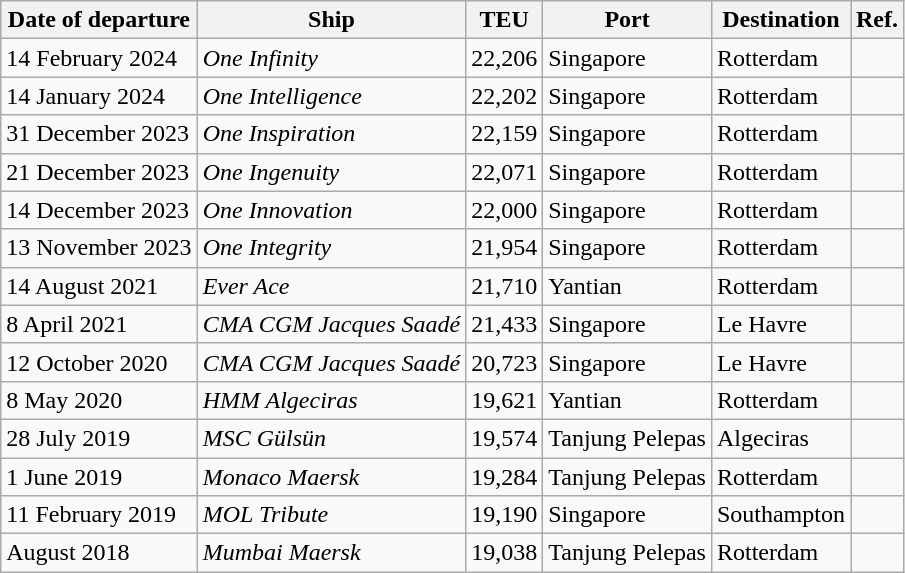<table class="wikitable">
<tr>
<th>Date of departure</th>
<th>Ship</th>
<th>TEU</th>
<th>Port</th>
<th>Destination</th>
<th>Ref.</th>
</tr>
<tr>
<td>14 February 2024</td>
<td><em>One Infinity</em></td>
<td>22,206</td>
<td>Singapore</td>
<td>Rotterdam</td>
<td></td>
</tr>
<tr>
<td>14 January 2024</td>
<td><em>One Intelligence</em></td>
<td>22,202</td>
<td>Singapore</td>
<td>Rotterdam</td>
<td></td>
</tr>
<tr>
<td>31 December 2023</td>
<td><em>One Inspiration</em></td>
<td>22,159</td>
<td>Singapore</td>
<td>Rotterdam</td>
<td></td>
</tr>
<tr>
<td>21 December 2023</td>
<td><em>One Ingenuity</em></td>
<td>22,071</td>
<td>Singapore</td>
<td>Rotterdam</td>
<td></td>
</tr>
<tr>
<td>14 December 2023</td>
<td><em>One Innovation</em></td>
<td>22,000</td>
<td>Singapore</td>
<td>Rotterdam</td>
<td></td>
</tr>
<tr>
<td>13 November 2023</td>
<td><em>One Integrity</em></td>
<td>21,954</td>
<td>Singapore</td>
<td>Rotterdam</td>
<td></td>
</tr>
<tr>
<td>14 August 2021</td>
<td><em>Ever Ace</em></td>
<td>21,710</td>
<td>Yantian</td>
<td>Rotterdam</td>
<td></td>
</tr>
<tr>
<td>8 April 2021</td>
<td><em>CMA CGM Jacques Saadé</em></td>
<td>21,433</td>
<td>Singapore</td>
<td>Le Havre</td>
<td></td>
</tr>
<tr>
<td>12 October 2020</td>
<td><em>CMA CGM Jacques Saadé</em></td>
<td>20,723</td>
<td>Singapore</td>
<td>Le Havre</td>
<td></td>
</tr>
<tr>
<td>8 May 2020</td>
<td><em>HMM Algeciras</em></td>
<td>19,621</td>
<td>Yantian</td>
<td>Rotterdam</td>
<td></td>
</tr>
<tr>
<td>28 July 2019</td>
<td><em>MSC Gülsün</em></td>
<td>19,574</td>
<td>Tanjung Pelepas</td>
<td>Algeciras</td>
<td></td>
</tr>
<tr>
<td>1 June 2019</td>
<td><em>Monaco Maersk</em></td>
<td>19,284</td>
<td>Tanjung Pelepas</td>
<td>Rotterdam</td>
<td></td>
</tr>
<tr>
<td>11 February 2019</td>
<td><em>MOL Tribute</em></td>
<td>19,190</td>
<td>Singapore</td>
<td>Southampton</td>
<td></td>
</tr>
<tr>
<td>August 2018</td>
<td><em>Mumbai Maersk</em></td>
<td>19,038</td>
<td>Tanjung Pelepas</td>
<td>Rotterdam</td>
<td></td>
</tr>
</table>
